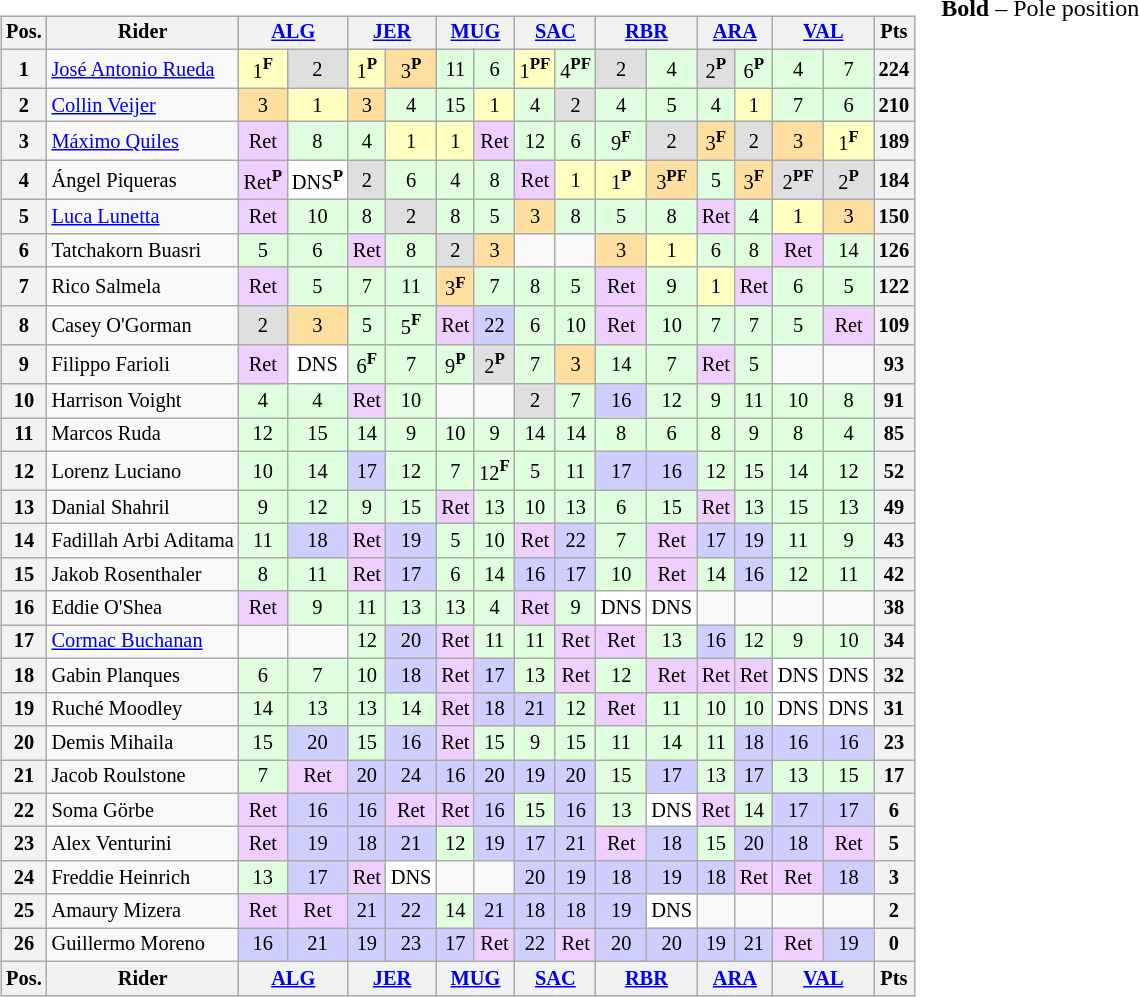<table>
<tr>
<td><br><table class="wikitable" style="font-size:85%; text-align:center;">
<tr style="vertical-align:top">
<th style="vertical-align:middle">Pos.</th>
<th style="vertical-align:middle">Rider</th>
<th colspan="2"><a href='#'>ALG</a><br></th>
<th colspan="2"><a href='#'>JER</a><br></th>
<th colspan="2"><a href='#'>MUG</a><br></th>
<th colspan="2"><a href='#'>SAC</a><br></th>
<th colspan="2"><a href='#'>RBR</a><br></th>
<th colspan="2"><a href='#'>ARA</a><br></th>
<th colspan="2"><a href='#'>VAL</a><br></th>
<th style="vertical-align:middle">Pts</th>
</tr>
<tr>
<th>1</th>
<td style="text-align:left" nowrap> <a href='#'>José Antonio Rueda</a></td>
<td style="background:#ffffbf;">1<strong><sup>F</sup></strong></td>
<td style="background:#dfdfdf;">2</td>
<td style="background:#ffffbf;">1<strong><sup>P</sup></strong></td>
<td style="background:#ffdf9f;">3<strong><sup>P</sup></strong></td>
<td style="background:#dfffdf;">11</td>
<td style="background:#dfffdf;">6</td>
<td style="background:#ffffbf;">1<strong><sup>PF</sup></strong></td>
<td style="background:#dfffdf;">4<strong><sup>PF</sup></strong></td>
<td style="background:#dfdfdf;">2</td>
<td style="background:#dfffdf;">4</td>
<td style="background:#dfdfdf;">2<strong><sup>P</sup></strong></td>
<td style="background:#dfffdf;">6<strong><sup>P</sup></strong></td>
<td style="background:#dfffdf;">4</td>
<td style="background:#dfffdf;">7</td>
<th>224</th>
</tr>
<tr>
<th>2</th>
<td style="text-align:left"> <a href='#'>Collin Veijer</a></td>
<td style="background:#ffdf9f;">3</td>
<td style="background:#ffffbf;">1</td>
<td style="background:#ffdf9f;">3</td>
<td style="background:#dfffdf;">4</td>
<td style="background:#dfffdf;">15</td>
<td style="background:#ffffbf;">1</td>
<td style="background:#dfffdf;">4</td>
<td style="background:#dfdfdf;">2</td>
<td style="background:#dfffdf;">4</td>
<td style="background:#dfffdf;">5</td>
<td style="background:#dfffdf;">4</td>
<td style="background:#ffffbf;">1</td>
<td style="background:#dfffdf;">7</td>
<td style="background:#dfffdf;">6</td>
<th>210</th>
</tr>
<tr>
<th>3</th>
<td style="text-align:left"> <a href='#'>Máximo Quiles</a></td>
<td style="background:#efcfff;">Ret</td>
<td style="background:#dfffdf;">8</td>
<td style="background:#dfffdf;">4</td>
<td style="background:#ffffbf;">1</td>
<td style="background:#ffffbf;">1</td>
<td style="background:#efcfff;">Ret</td>
<td style="background:#dfffdf;">12</td>
<td style="background:#dfffdf;">6</td>
<td style="background:#dfffdf;">9<strong><sup>F</sup></strong></td>
<td style="background:#dfdfdf;">2</td>
<td style="background:#ffdf9f;">3<strong><sup>F</sup></strong></td>
<td style="background:#dfdfdf;">2</td>
<td style="background:#ffdf9f;">3</td>
<td style="background:#ffffbf;">1<strong><sup>F</sup></strong></td>
<th>189</th>
</tr>
<tr>
<th>4</th>
<td style="text-align:left"> Ángel Piqueras</td>
<td style="background:#efcfff;">Ret<strong><sup>P</sup></strong></td>
<td style="background:#ffffff;">DNS<strong><sup>P</sup></strong></td>
<td style="background:#dfdfdf;">2</td>
<td style="background:#dfffdf;">6</td>
<td style="background:#dfffdf;">4</td>
<td style="background:#dfffdf;">8</td>
<td style="background:#efcfff;">Ret</td>
<td style="background:#ffffbf;">1</td>
<td style="background:#ffffbf;">1<strong><sup>P</sup></strong></td>
<td style="background:#ffdf9f;">3<strong><sup>PF</sup></strong></td>
<td style="background:#dfffdf;">5</td>
<td style="background:#ffdf9f;">3<strong><sup>F</sup></strong></td>
<td style="background:#dfdfdf;">2<strong><sup>PF</sup></strong></td>
<td style="background:#dfdfdf;">2<strong><sup>P</sup></strong></td>
<th>184</th>
</tr>
<tr>
<th>5</th>
<td style="text-align:left"> <a href='#'>Luca Lunetta</a></td>
<td style="background:#efcfff;">Ret</td>
<td style="background:#dfffdf;">10</td>
<td style="background:#dfffdf;">8</td>
<td style="background:#dfdfdf;">2</td>
<td style="background:#dfffdf;">8</td>
<td style="background:#dfffdf;">5</td>
<td style="background:#ffdf9f;">3</td>
<td style="background:#dfffdf;">8</td>
<td style="background:#dfffdf;">5</td>
<td style="background:#dfffdf;">8</td>
<td style="background:#efcfff;">Ret</td>
<td style="background:#dfffdf;">4</td>
<td style="background:#ffffbf;">1</td>
<td style="background:#ffdf9f;">3</td>
<th>150</th>
</tr>
<tr>
<th>6</th>
<td style="text-align:left"> Tatchakorn Buasri</td>
<td style="background:#dfffdf;">5</td>
<td style="background:#dfffdf;">6</td>
<td style="background:#efcfff;">Ret</td>
<td style="background:#dfffdf;">8</td>
<td style="background:#dfdfdf;">2</td>
<td style="background:#ffdf9f;">3</td>
<td></td>
<td></td>
<td style="background:#ffdf9f;">3</td>
<td style="background:#ffffbf;">1</td>
<td style="background:#dfffdf;">6</td>
<td style="background:#dfffdf;">8</td>
<td style="background:#efcfff;">Ret</td>
<td style="background:#dfffdf;">14</td>
<th>126</th>
</tr>
<tr>
<th>7</th>
<td style="text-align:left"> Rico Salmela</td>
<td style="background:#efcfff;">Ret</td>
<td style="background:#dfffdf;">5</td>
<td style="background:#dfffdf;">7</td>
<td style="background:#dfffdf;">11</td>
<td style="background:#ffdf9f;">3<strong><sup>F</sup></strong></td>
<td style="background:#dfffdf;">7</td>
<td style="background:#dfffdf;">8</td>
<td style="background:#dfffdf;">5</td>
<td style="background:#efcfff;">Ret</td>
<td style="background:#dfffdf;">9</td>
<td style="background:#ffffbf;">1</td>
<td style="background:#efcfff;">Ret</td>
<td style="background:#dfffdf;">6</td>
<td style="background:#dfffdf;">5</td>
<th>122</th>
</tr>
<tr>
<th>8</th>
<td style="text-align:left"> Casey O'Gorman</td>
<td style="background:#dfdfdf;">2</td>
<td style="background:#ffdf9f;">3</td>
<td style="background:#dfffdf;">5</td>
<td style="background:#dfffdf;">5<strong><sup>F</sup></strong></td>
<td style="background:#efcfff;">Ret</td>
<td style="background:#cfcfff;">22</td>
<td style="background:#dfffdf;">6</td>
<td style="background:#dfffdf;">10</td>
<td style="background:#efcfff;">Ret</td>
<td style="background:#dfffdf;">10</td>
<td style="background:#dfffdf;">7</td>
<td style="background:#dfffdf;">7</td>
<td style="background:#dfffdf;">5</td>
<td style="background:#efcfff;">Ret</td>
<th>109</th>
</tr>
<tr>
<th>9</th>
<td style="text-align:left"> Filippo Farioli</td>
<td style="background:#efcfff;">Ret</td>
<td style="background:#fff;">DNS</td>
<td style="background:#dfffdf;">6<strong><sup>F</sup></strong></td>
<td style="background:#dfffdf;">7</td>
<td style="background:#dfffdf;">9<strong><sup>P</sup></strong></td>
<td style="background:#dfdfdf;">2<strong><sup>P</sup></strong></td>
<td style="background:#dfffdf;">7</td>
<td style="background:#ffdf9f;">3</td>
<td style="background:#dfffdf;">14</td>
<td style="background:#dfffdf;">7</td>
<td style="background:#efcfff;">Ret</td>
<td style="background:#dfffdf;">5</td>
<td></td>
<td></td>
<th>93</th>
</tr>
<tr>
<th>10</th>
<td style="text-align:left"> Harrison Voight</td>
<td style="background:#dfffdf;">4</td>
<td style="background:#dfffdf;">4</td>
<td style="background:#efcfff;">Ret</td>
<td style="background:#dfffdf;">10</td>
<td></td>
<td></td>
<td style="background:#dfdfdf;">2</td>
<td style="background:#dfffdf;">7</td>
<td style="background:#cfcfff;">16</td>
<td style="background:#dfffdf;">12</td>
<td style="background:#dfffdf;">9</td>
<td style="background:#dfffdf;">11</td>
<td style="background:#dfffdf;">10</td>
<td style="background:#dfffdf;">8</td>
<th>91</th>
</tr>
<tr>
<th>11</th>
<td style="text-align:left"> Marcos Ruda</td>
<td style="background:#dfffdf;">12</td>
<td style="background:#dfffdf;">15</td>
<td style="background:#dfffdf;">14</td>
<td style="background:#dfffdf;">9</td>
<td style="background:#dfffdf;">10</td>
<td style="background:#dfffdf;">9</td>
<td style="background:#dfffdf;">14</td>
<td style="background:#dfffdf;">14</td>
<td style="background:#dfffdf;">8</td>
<td style="background:#dfffdf;">6</td>
<td style="background:#dfffdf;">8</td>
<td style="background:#dfffdf;">9</td>
<td style="background:#dfffdf;">8</td>
<td style="background:#dfffdf;">4</td>
<th>85</th>
</tr>
<tr>
<th>12</th>
<td style="text-align:left"> Lorenz Luciano</td>
<td style="background:#dfffdf;">10</td>
<td style="background:#dfffdf;">14</td>
<td style="background:#cfcfff;">17</td>
<td style="background:#dfffdf;">12</td>
<td style="background:#dfffdf;">7</td>
<td style="background:#dfffdf;">12<strong><sup>F</sup></strong></td>
<td style="background:#dfffdf;">5</td>
<td style="background:#dfffdf;">11</td>
<td style="background:#cfcfff;">17</td>
<td style="background:#cfcfff;">16</td>
<td style="background:#dfffdf;">12</td>
<td style="background:#dfffdf;">15</td>
<td style="background:#dfffdf;">14</td>
<td style="background:#dfffdf;">12</td>
<th>52</th>
</tr>
<tr>
<th>13</th>
<td style="text-align:left"> Danial Shahril</td>
<td style="background:#dfffdf;">9</td>
<td style="background:#dfffdf;">12</td>
<td style="background:#dfffdf;">9</td>
<td style="background:#dfffdf;">15</td>
<td style="background:#efcfff;">Ret</td>
<td style="background:#dfffdf;">13</td>
<td style="background:#dfffdf;">10</td>
<td style="background:#dfffdf;">13</td>
<td style="background:#dfffdf;">6</td>
<td style="background:#dfffdf;">15</td>
<td style="background:#efcfff;">Ret</td>
<td style="background:#dfffdf;">13</td>
<td style="background:#dfffdf;">15</td>
<td style="background:#dfffdf;">13</td>
<th>49</th>
</tr>
<tr>
<th>14</th>
<td style="text-align:left"> Fadillah Arbi Aditama</td>
<td style="background:#dfffdf;">11</td>
<td style="background:#cfcfff;">18</td>
<td style="background:#efcfff;">Ret</td>
<td style="background:#cfcfff;">19</td>
<td style="background:#dfffdf;">5</td>
<td style="background:#dfffdf;">10</td>
<td style="background:#efcfff;">Ret</td>
<td style="background:#cfcfff;">22</td>
<td style="background:#dfffdf;">7</td>
<td style="background:#efcfff;">Ret</td>
<td style="background:#cfcfff;">17</td>
<td style="background:#cfcfff;">19</td>
<td style="background:#dfffdf;">11</td>
<td style="background:#dfffdf;">9</td>
<th>43</th>
</tr>
<tr>
<th>15</th>
<td style="text-align:left"> Jakob Rosenthaler</td>
<td style="background:#dfffdf;">8</td>
<td style="background:#dfffdf;">11</td>
<td style="background:#efcfff;">Ret</td>
<td style="background:#cfcfff;">17</td>
<td style="background:#dfffdf;">6</td>
<td style="background:#dfffdf;">14</td>
<td style="background:#cfcfff;">16</td>
<td style="background:#cfcfff;">17</td>
<td style="background:#dfffdf;">10</td>
<td style="background:#efcfff;">Ret</td>
<td style="background:#dfffdf;">14</td>
<td style="background:#cfcfff;">16</td>
<td style="background:#dfffdf;">12</td>
<td style="background:#dfffdf;">11</td>
<th>42</th>
</tr>
<tr>
<th>16</th>
<td style="text-align:left"> Eddie O'Shea</td>
<td style="background:#efcfff;">Ret</td>
<td style="background:#dfffdf;">9</td>
<td style="background:#dfffdf;">11</td>
<td style="background:#dfffdf;">13</td>
<td style="background:#dfffdf;">13</td>
<td style="background:#dfffdf;">4</td>
<td style="background:#efcfff;">Ret</td>
<td style="background:#dfffdf;">9</td>
<td style="background:#ffffff;">DNS</td>
<td style="background:#ffffff;">DNS</td>
<td></td>
<td></td>
<td></td>
<td></td>
<th>38</th>
</tr>
<tr>
<th>17</th>
<td style="text-align:left"> <a href='#'>Cormac Buchanan</a></td>
<td></td>
<td></td>
<td style="background:#dfffdf;">12</td>
<td style="background:#cfcfff;">20</td>
<td style="background:#efcfff;">Ret</td>
<td style="background:#dfffdf;">11</td>
<td style="background:#dfffdf;">11</td>
<td style="background:#efcfff;">Ret</td>
<td style="background:#efcfff;">Ret</td>
<td style="background:#dfffdf;">13</td>
<td style="background:#cfcfff;">16</td>
<td style="background:#dfffdf;">12</td>
<td style="background:#dfffdf;">9</td>
<td style="background:#dfffdf;">10</td>
<th>34</th>
</tr>
<tr>
<th>18</th>
<td style="text-align:left"> Gabin Planques</td>
<td style="background:#dfffdf;">6</td>
<td style="background:#dfffdf;">7</td>
<td style="background:#dfffdf;">10</td>
<td style="background:#cfcfff;">18</td>
<td style="background:#efcfff;">Ret</td>
<td style="background:#cfcfff;">17</td>
<td style="background:#dfffdf;">13</td>
<td style="background:#efcfff;">Ret</td>
<td style="background:#dfffdf;">12</td>
<td style="background:#efcfff;">Ret</td>
<td style="background:#efcfff;">Ret</td>
<td style="background:#efcfff;">Ret</td>
<td style="background:#ffffff;">DNS</td>
<td style="background:#ffffff;">DNS</td>
<th>32</th>
</tr>
<tr>
<th>19</th>
<td style="text-align:left"> Ruché Moodley</td>
<td style="background:#dfffdf;">14</td>
<td style="background:#dfffdf;">13</td>
<td style="background:#dfffdf;">13</td>
<td style="background:#dfffdf;">14</td>
<td style="background:#efcfff;">Ret</td>
<td style="background:#cfcfff;">18</td>
<td style="background:#cfcfff;">21</td>
<td style="background:#dfffdf;">12</td>
<td style="background:#efcfff;">Ret</td>
<td style="background:#dfffdf;">11</td>
<td style="background:#dfffdf;">10</td>
<td style="background:#dfffdf;">10</td>
<td style="background:#ffffff;">DNS</td>
<td style="background:#ffffff;">DNS</td>
<th>31</th>
</tr>
<tr>
<th>20</th>
<td style="text-align:left"> Demis Mihaila</td>
<td style="background:#dfffdf;">15</td>
<td style="background:#cfcfff;">20</td>
<td style="background:#dfffdf;">15</td>
<td style="background:#cfcfff;">16</td>
<td style="background:#efcfff;">Ret</td>
<td style="background:#dfffdf;">15</td>
<td style="background:#dfffdf;">9</td>
<td style="background:#dfffdf;">15</td>
<td style="background:#dfffdf;">11</td>
<td style="background:#dfffdf;">14</td>
<td style="background:#dfffdf;">11</td>
<td style="background:#cfcfff;">18</td>
<td style="background:#cfcfff;">16</td>
<td style="background:#cfcfff;">16</td>
<th>23</th>
</tr>
<tr>
<th>21</th>
<td style="text-align:left"> Jacob Roulstone</td>
<td style="background:#dfffdf;">7</td>
<td style="background:#efcfff;">Ret</td>
<td style="background:#cfcfff;">20</td>
<td style="background:#cfcfff;">24</td>
<td style="background:#cfcfff;">16</td>
<td style="background:#cfcfff;">20</td>
<td style="background:#cfcfff;">19</td>
<td style="background:#cfcfff;">20</td>
<td style="background:#dfffdf;">15</td>
<td style="background:#cfcfff;">17</td>
<td style="background:#dfffdf;">13</td>
<td style="background:#cfcfff;">17</td>
<td style="background:#dfffdf;">13</td>
<td style="background:#dfffdf;">15</td>
<th>17</th>
</tr>
<tr>
<th>22</th>
<td style="text-align:left"> Soma Görbe</td>
<td style="background:#efcfff;">Ret</td>
<td style="background:#cfcfff;">16</td>
<td style="background:#cfcfff;">16</td>
<td style="background:#efcfff;">Ret</td>
<td style="background:#efcfff;">Ret</td>
<td style="background:#cfcfff;">16</td>
<td style="background:#dfffdf;">15</td>
<td style="background:#cfcfff;">16</td>
<td style="background:#dfffdf;">13</td>
<td style="background:#ffffff;">DNS</td>
<td style="background:#efcfff;">Ret</td>
<td style="background:#dfffdf;">14</td>
<td style="background:#cfcfff;">17</td>
<td style="background:#cfcfff;">17</td>
<th>6</th>
</tr>
<tr>
<th>23</th>
<td style="text-align:left"> Alex Venturini</td>
<td style="background:#efcfff;">Ret</td>
<td style="background:#cfcfff;">19</td>
<td style="background:#cfcfff;">18</td>
<td style="background:#cfcfff;">21</td>
<td style="background:#dfffdf;">12</td>
<td style="background:#cfcfff;">19</td>
<td style="background:#cfcfff;">17</td>
<td style="background:#cfcfff;">21</td>
<td style="background:#efcfff;">Ret</td>
<td style="background:#cfcfff;">18</td>
<td style="background:#dfffdf;">15</td>
<td style="background:#cfcfff;">20</td>
<td style="background:#cfcfff;">18</td>
<td style="background:#efcfff;">Ret</td>
<th>5</th>
</tr>
<tr>
<th>24</th>
<td style="text-align:left"> Freddie Heinrich</td>
<td style="background:#dfffdf;">13</td>
<td style="background:#cfcfff;">17</td>
<td style="background:#efcfff;">Ret</td>
<td style="background:#ffffff;">DNS</td>
<td></td>
<td></td>
<td style="background:#cfcfff;">20</td>
<td style="background:#cfcfff;">19</td>
<td style="background:#cfcfff;">18</td>
<td style="background:#cfcfff;">19</td>
<td style="background:#cfcfff;">18</td>
<td style="background:#efcfff;">Ret</td>
<td style="background:#efcfff;">Ret</td>
<td style="background:#cfcfff;">18</td>
<th>3</th>
</tr>
<tr>
<th>25</th>
<td style="text-align:left"> Amaury Mizera</td>
<td style="background:#efcfff;">Ret</td>
<td style="background:#efcfff;">Ret</td>
<td style="background:#cfcfff;">21</td>
<td style="background:#cfcfff;">22</td>
<td style="background:#dfffdf;">14</td>
<td style="background:#cfcfff;">21</td>
<td style="background:#cfcfff;">18</td>
<td style="background:#cfcfff;">18</td>
<td style="background:#cfcfff;">19</td>
<td style="background:#ffffff;">DNS</td>
<td></td>
<td></td>
<td></td>
<td></td>
<th>2</th>
</tr>
<tr>
<th>26</th>
<td style="text-align:left"> Guillermo Moreno</td>
<td style="background:#cfcfff;">16</td>
<td style="background:#cfcfff;">21</td>
<td style="background:#cfcfff;">19</td>
<td style="background:#cfcfff;">23</td>
<td style="background:#cfcfff;">17</td>
<td style="background:#efcfff;">Ret</td>
<td style="background:#cfcfff;">22</td>
<td style="background:#efcfff;">Ret</td>
<td style="background:#cfcfff;">20</td>
<td style="background:#cfcfff;">20</td>
<td style="background:#cfcfff;">19</td>
<td style="background:#cfcfff;">21</td>
<td style="background:#efcfff;">Ret</td>
<td style="background:#cfcfff;">19</td>
<th>0</th>
</tr>
<tr>
<th style="vertical-align:middle">Pos.</th>
<th style="vertical-align:middle">Rider</th>
<th colspan="2"><a href='#'>ALG</a><br></th>
<th colspan="2"><a href='#'>JER</a><br></th>
<th colspan="2"><a href='#'>MUG</a><br></th>
<th colspan="2"><a href='#'>SAC</a><br></th>
<th colspan="2"><a href='#'>RBR</a><br></th>
<th colspan="2"><a href='#'>ARA</a><br></th>
<th colspan="2"><a href='#'>VAL</a><br></th>
<th style="vertical-align:middle">Pts</th>
</tr>
</table>
</td>
<td valign="top"><br>
<span><strong>Bold</strong> – Pole position</span></td>
</tr>
</table>
